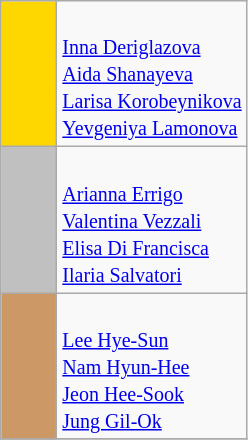<table class="wikitable" style="text-align:center">
<tr>
<td bgcolor="gold" width=30></td>
<td align=left><br><small><a href='#'>Inna Deriglazova</a><br><a href='#'>Aida Shanayeva</a><br><a href='#'>Larisa Korobeynikova</a><br><a href='#'>Yevgeniya Lamonova</a></small></td>
</tr>
<tr>
<td bgcolor="silver"></td>
<td align=left><br><small><a href='#'>Arianna Errigo</a><br><a href='#'>Valentina Vezzali</a><br><a href='#'>Elisa Di Francisca</a><br><a href='#'>Ilaria Salvatori</a></small></td>
</tr>
<tr>
<td bgcolor="#cc9966"></td>
<td align=left><br><small><a href='#'>Lee Hye-Sun</a><br><a href='#'>Nam Hyun-Hee</a><br><a href='#'>Jeon Hee-Sook</a><br><a href='#'>Jung Gil-Ok</a></small></td>
</tr>
<tr>
</tr>
</table>
